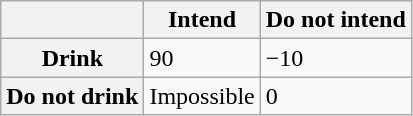<table class="wikitable">
<tr>
<th></th>
<th>Intend</th>
<th>Do not intend</th>
</tr>
<tr>
<th>Drink</th>
<td>90</td>
<td>−10</td>
</tr>
<tr>
<th>Do not drink</th>
<td>Impossible</td>
<td>0</td>
</tr>
</table>
